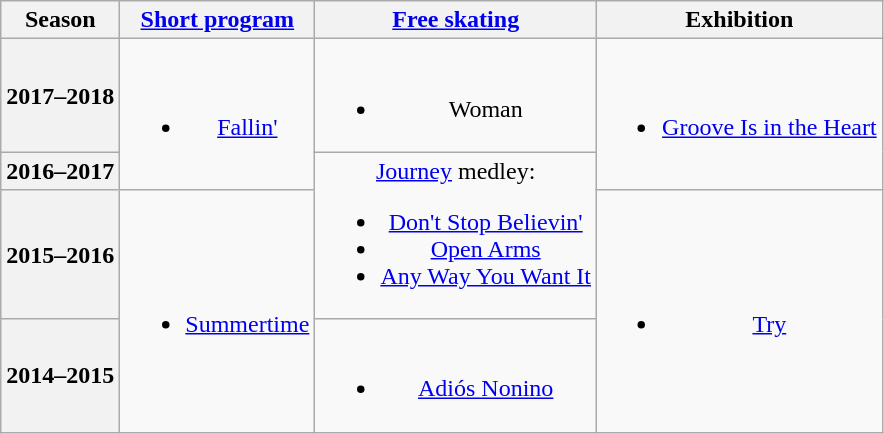<table class=wikitable style=text-align:center>
<tr>
<th>Season</th>
<th><a href='#'>Short program</a></th>
<th><a href='#'>Free skating</a></th>
<th>Exhibition</th>
</tr>
<tr>
<th>2017–2018 <br> </th>
<td rowspan=2><br><ul><li><a href='#'>Fallin'</a> <br></li></ul></td>
<td><br><ul><li>Woman <br></li></ul></td>
<td rowspan=2><br><ul><li><a href='#'>Groove Is in the Heart</a><br></li></ul></td>
</tr>
<tr>
<th>2016–2017 <br> </th>
<td rowspan=2><a href='#'>Journey</a> medley:<br><ul><li><a href='#'>Don't Stop Believin'</a></li><li><a href='#'>Open Arms</a></li><li><a href='#'>Any Way You Want It</a> <br></li></ul></td>
</tr>
<tr>
<th>2015–2016 <br> </th>
<td rowspan=2><br><ul><li><a href='#'>Summertime</a> <br></li></ul></td>
<td rowspan=2><br><ul><li><a href='#'>Try</a> <br></li></ul></td>
</tr>
<tr>
<th>2014–2015 <br> </th>
<td><br><ul><li><a href='#'>Adiós Nonino</a> <br></li></ul></td>
</tr>
</table>
